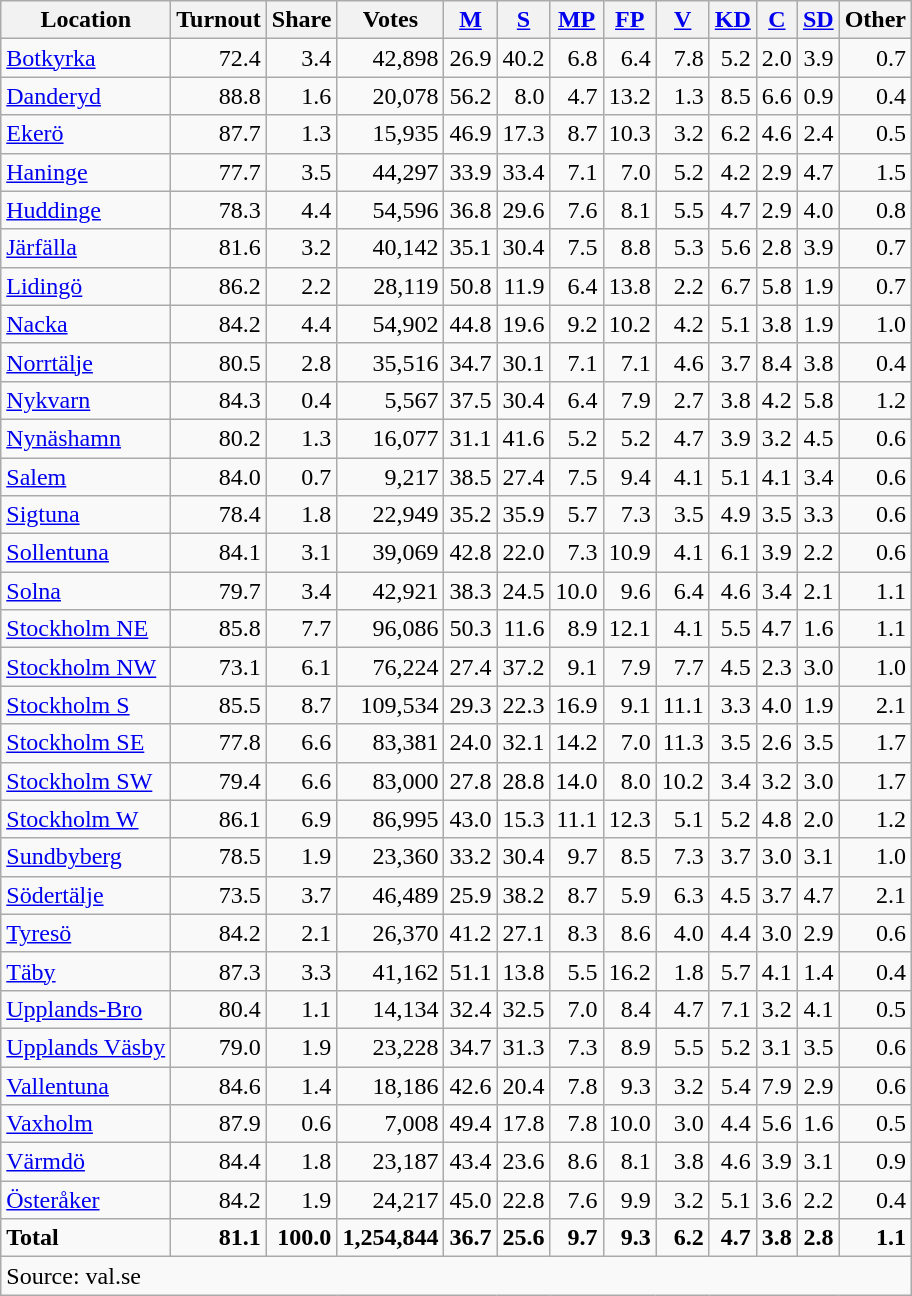<table class="wikitable sortable" style=text-align:right>
<tr>
<th>Location</th>
<th>Turnout</th>
<th>Share</th>
<th>Votes</th>
<th><a href='#'>M</a></th>
<th><a href='#'>S</a></th>
<th><a href='#'>MP</a></th>
<th><a href='#'>FP</a></th>
<th><a href='#'>V</a></th>
<th><a href='#'>KD</a></th>
<th><a href='#'>C</a></th>
<th><a href='#'>SD</a></th>
<th>Other</th>
</tr>
<tr>
<td align=left><a href='#'>Botkyrka</a></td>
<td>72.4</td>
<td>3.4</td>
<td>42,898</td>
<td>26.9</td>
<td>40.2</td>
<td>6.8</td>
<td>6.4</td>
<td>7.8</td>
<td>5.2</td>
<td>2.0</td>
<td>3.9</td>
<td>0.7</td>
</tr>
<tr>
<td align=left><a href='#'>Danderyd</a></td>
<td>88.8</td>
<td>1.6</td>
<td>20,078</td>
<td>56.2</td>
<td>8.0</td>
<td>4.7</td>
<td>13.2</td>
<td>1.3</td>
<td>8.5</td>
<td>6.6</td>
<td>0.9</td>
<td>0.4</td>
</tr>
<tr>
<td align=left><a href='#'>Ekerö</a></td>
<td>87.7</td>
<td>1.3</td>
<td>15,935</td>
<td>46.9</td>
<td>17.3</td>
<td>8.7</td>
<td>10.3</td>
<td>3.2</td>
<td>6.2</td>
<td>4.6</td>
<td>2.4</td>
<td>0.5</td>
</tr>
<tr>
<td align=left><a href='#'>Haninge</a></td>
<td>77.7</td>
<td>3.5</td>
<td>44,297</td>
<td>33.9</td>
<td>33.4</td>
<td>7.1</td>
<td>7.0</td>
<td>5.2</td>
<td>4.2</td>
<td>2.9</td>
<td>4.7</td>
<td>1.5</td>
</tr>
<tr>
<td align=left><a href='#'>Huddinge</a></td>
<td>78.3</td>
<td>4.4</td>
<td>54,596</td>
<td>36.8</td>
<td>29.6</td>
<td>7.6</td>
<td>8.1</td>
<td>5.5</td>
<td>4.7</td>
<td>2.9</td>
<td>4.0</td>
<td>0.8</td>
</tr>
<tr>
<td align=left><a href='#'>Järfälla</a></td>
<td>81.6</td>
<td>3.2</td>
<td>40,142</td>
<td>35.1</td>
<td>30.4</td>
<td>7.5</td>
<td>8.8</td>
<td>5.3</td>
<td>5.6</td>
<td>2.8</td>
<td>3.9</td>
<td>0.7</td>
</tr>
<tr>
<td align=left><a href='#'>Lidingö</a></td>
<td>86.2</td>
<td>2.2</td>
<td>28,119</td>
<td>50.8</td>
<td>11.9</td>
<td>6.4</td>
<td>13.8</td>
<td>2.2</td>
<td>6.7</td>
<td>5.8</td>
<td>1.9</td>
<td>0.7</td>
</tr>
<tr>
<td align=left><a href='#'>Nacka</a></td>
<td>84.2</td>
<td>4.4</td>
<td>54,902</td>
<td>44.8</td>
<td>19.6</td>
<td>9.2</td>
<td>10.2</td>
<td>4.2</td>
<td>5.1</td>
<td>3.8</td>
<td>1.9</td>
<td>1.0</td>
</tr>
<tr>
<td align=left><a href='#'>Norrtälje</a></td>
<td>80.5</td>
<td>2.8</td>
<td>35,516</td>
<td>34.7</td>
<td>30.1</td>
<td>7.1</td>
<td>7.1</td>
<td>4.6</td>
<td>3.7</td>
<td>8.4</td>
<td>3.8</td>
<td>0.4</td>
</tr>
<tr>
<td align=left><a href='#'>Nykvarn</a></td>
<td>84.3</td>
<td>0.4</td>
<td>5,567</td>
<td>37.5</td>
<td>30.4</td>
<td>6.4</td>
<td>7.9</td>
<td>2.7</td>
<td>3.8</td>
<td>4.2</td>
<td>5.8</td>
<td>1.2</td>
</tr>
<tr>
<td align=left><a href='#'>Nynäshamn</a></td>
<td>80.2</td>
<td>1.3</td>
<td>16,077</td>
<td>31.1</td>
<td>41.6</td>
<td>5.2</td>
<td>5.2</td>
<td>4.7</td>
<td>3.9</td>
<td>3.2</td>
<td>4.5</td>
<td>0.6</td>
</tr>
<tr>
<td align=left><a href='#'>Salem</a></td>
<td>84.0</td>
<td>0.7</td>
<td>9,217</td>
<td>38.5</td>
<td>27.4</td>
<td>7.5</td>
<td>9.4</td>
<td>4.1</td>
<td>5.1</td>
<td>4.1</td>
<td>3.4</td>
<td>0.6</td>
</tr>
<tr>
<td align=left><a href='#'>Sigtuna</a></td>
<td>78.4</td>
<td>1.8</td>
<td>22,949</td>
<td>35.2</td>
<td>35.9</td>
<td>5.7</td>
<td>7.3</td>
<td>3.5</td>
<td>4.9</td>
<td>3.5</td>
<td>3.3</td>
<td>0.6</td>
</tr>
<tr>
<td align=left><a href='#'>Sollentuna</a></td>
<td>84.1</td>
<td>3.1</td>
<td>39,069</td>
<td>42.8</td>
<td>22.0</td>
<td>7.3</td>
<td>10.9</td>
<td>4.1</td>
<td>6.1</td>
<td>3.9</td>
<td>2.2</td>
<td>0.6</td>
</tr>
<tr>
<td align=left><a href='#'>Solna</a></td>
<td>79.7</td>
<td>3.4</td>
<td>42,921</td>
<td>38.3</td>
<td>24.5</td>
<td>10.0</td>
<td>9.6</td>
<td>6.4</td>
<td>4.6</td>
<td>3.4</td>
<td>2.1</td>
<td>1.1</td>
</tr>
<tr>
<td align=left><a href='#'>Stockholm NE</a></td>
<td>85.8</td>
<td>7.7</td>
<td>96,086</td>
<td>50.3</td>
<td>11.6</td>
<td>8.9</td>
<td>12.1</td>
<td>4.1</td>
<td>5.5</td>
<td>4.7</td>
<td>1.6</td>
<td>1.1</td>
</tr>
<tr>
<td align=left><a href='#'>Stockholm NW</a></td>
<td>73.1</td>
<td>6.1</td>
<td>76,224</td>
<td>27.4</td>
<td>37.2</td>
<td>9.1</td>
<td>7.9</td>
<td>7.7</td>
<td>4.5</td>
<td>2.3</td>
<td>3.0</td>
<td>1.0</td>
</tr>
<tr>
<td align=left><a href='#'>Stockholm S</a></td>
<td>85.5</td>
<td>8.7</td>
<td>109,534</td>
<td>29.3</td>
<td>22.3</td>
<td>16.9</td>
<td>9.1</td>
<td>11.1</td>
<td>3.3</td>
<td>4.0</td>
<td>1.9</td>
<td>2.1</td>
</tr>
<tr>
<td align=left><a href='#'>Stockholm SE</a></td>
<td>77.8</td>
<td>6.6</td>
<td>83,381</td>
<td>24.0</td>
<td>32.1</td>
<td>14.2</td>
<td>7.0</td>
<td>11.3</td>
<td>3.5</td>
<td>2.6</td>
<td>3.5</td>
<td>1.7</td>
</tr>
<tr>
<td align=left><a href='#'>Stockholm SW</a></td>
<td>79.4</td>
<td>6.6</td>
<td>83,000</td>
<td>27.8</td>
<td>28.8</td>
<td>14.0</td>
<td>8.0</td>
<td>10.2</td>
<td>3.4</td>
<td>3.2</td>
<td>3.0</td>
<td>1.7</td>
</tr>
<tr>
<td align=left><a href='#'>Stockholm W</a></td>
<td>86.1</td>
<td>6.9</td>
<td>86,995</td>
<td>43.0</td>
<td>15.3</td>
<td>11.1</td>
<td>12.3</td>
<td>5.1</td>
<td>5.2</td>
<td>4.8</td>
<td>2.0</td>
<td>1.2</td>
</tr>
<tr>
<td align=left><a href='#'>Sundbyberg</a></td>
<td>78.5</td>
<td>1.9</td>
<td>23,360</td>
<td>33.2</td>
<td>30.4</td>
<td>9.7</td>
<td>8.5</td>
<td>7.3</td>
<td>3.7</td>
<td>3.0</td>
<td>3.1</td>
<td>1.0</td>
</tr>
<tr>
<td align=left><a href='#'>Södertälje</a></td>
<td>73.5</td>
<td>3.7</td>
<td>46,489</td>
<td>25.9</td>
<td>38.2</td>
<td>8.7</td>
<td>5.9</td>
<td>6.3</td>
<td>4.5</td>
<td>3.7</td>
<td>4.7</td>
<td>2.1</td>
</tr>
<tr>
<td align=left><a href='#'>Tyresö</a></td>
<td>84.2</td>
<td>2.1</td>
<td>26,370</td>
<td>41.2</td>
<td>27.1</td>
<td>8.3</td>
<td>8.6</td>
<td>4.0</td>
<td>4.4</td>
<td>3.0</td>
<td>2.9</td>
<td>0.6</td>
</tr>
<tr>
<td align=left><a href='#'>Täby</a></td>
<td>87.3</td>
<td>3.3</td>
<td>41,162</td>
<td>51.1</td>
<td>13.8</td>
<td>5.5</td>
<td>16.2</td>
<td>1.8</td>
<td>5.7</td>
<td>4.1</td>
<td>1.4</td>
<td>0.4</td>
</tr>
<tr>
<td align=left><a href='#'>Upplands-Bro</a></td>
<td>80.4</td>
<td>1.1</td>
<td>14,134</td>
<td>32.4</td>
<td>32.5</td>
<td>7.0</td>
<td>8.4</td>
<td>4.7</td>
<td>7.1</td>
<td>3.2</td>
<td>4.1</td>
<td>0.5</td>
</tr>
<tr>
<td align=left><a href='#'>Upplands Väsby</a></td>
<td>79.0</td>
<td>1.9</td>
<td>23,228</td>
<td>34.7</td>
<td>31.3</td>
<td>7.3</td>
<td>8.9</td>
<td>5.5</td>
<td>5.2</td>
<td>3.1</td>
<td>3.5</td>
<td>0.6</td>
</tr>
<tr>
<td align=left><a href='#'>Vallentuna</a></td>
<td>84.6</td>
<td>1.4</td>
<td>18,186</td>
<td>42.6</td>
<td>20.4</td>
<td>7.8</td>
<td>9.3</td>
<td>3.2</td>
<td>5.4</td>
<td>7.9</td>
<td>2.9</td>
<td>0.6</td>
</tr>
<tr>
<td align=left><a href='#'>Vaxholm</a></td>
<td>87.9</td>
<td>0.6</td>
<td>7,008</td>
<td>49.4</td>
<td>17.8</td>
<td>7.8</td>
<td>10.0</td>
<td>3.0</td>
<td>4.4</td>
<td>5.6</td>
<td>1.6</td>
<td>0.5</td>
</tr>
<tr>
<td align=left><a href='#'>Värmdö</a></td>
<td>84.4</td>
<td>1.8</td>
<td>23,187</td>
<td>43.4</td>
<td>23.6</td>
<td>8.6</td>
<td>8.1</td>
<td>3.8</td>
<td>4.6</td>
<td>3.9</td>
<td>3.1</td>
<td>0.9</td>
</tr>
<tr>
<td align=left><a href='#'>Österåker</a></td>
<td>84.2</td>
<td>1.9</td>
<td>24,217</td>
<td>45.0</td>
<td>22.8</td>
<td>7.6</td>
<td>9.9</td>
<td>3.2</td>
<td>5.1</td>
<td>3.6</td>
<td>2.2</td>
<td>0.4</td>
</tr>
<tr>
<td align=left><strong>Total</strong></td>
<td><strong>81.1</strong></td>
<td><strong>100.0</strong></td>
<td><strong>1,254,844</strong></td>
<td><strong>36.7</strong></td>
<td><strong>25.6</strong></td>
<td><strong>9.7</strong></td>
<td><strong>9.3</strong></td>
<td><strong>6.2</strong></td>
<td><strong>4.7</strong></td>
<td><strong>3.8</strong></td>
<td><strong>2.8</strong></td>
<td><strong>1.1</strong></td>
</tr>
<tr>
<td align=left colspan=13>Source: val.se</td>
</tr>
</table>
